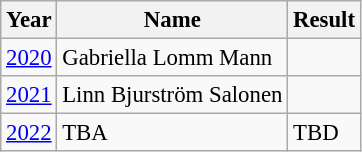<table class="wikitable" style="font-size:95%;">
<tr>
<th>Year</th>
<th>Name</th>
<th>Result</th>
</tr>
<tr>
<td><a href='#'>2020</a></td>
<td>Gabriella Lomm Mann</td>
<td></td>
</tr>
<tr>
<td><a href='#'>2021</a></td>
<td>Linn Bjurström Salonen</td>
<td></td>
</tr>
<tr>
<td><a href='#'>2022</a></td>
<td>TBA</td>
<td>TBD</td>
</tr>
</table>
